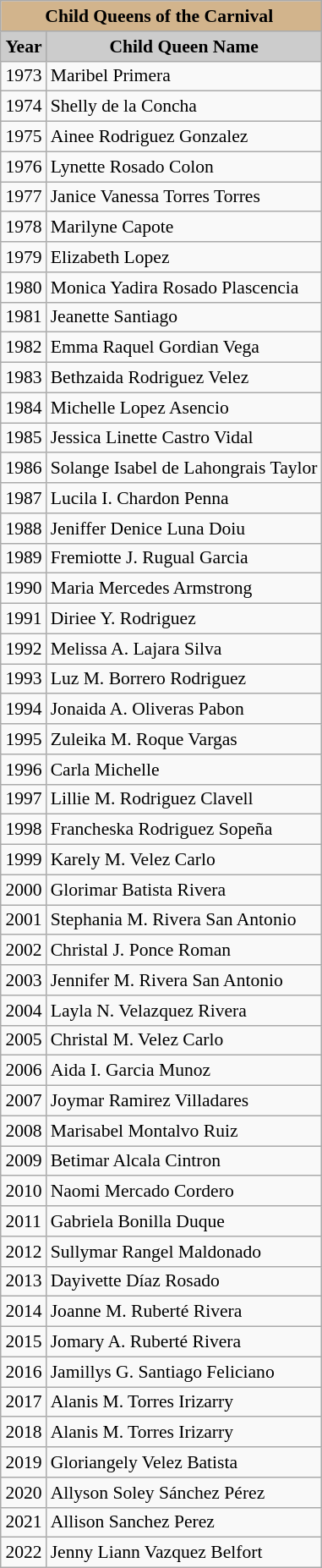<table class="wikitable collapsible collapsed" style="float:left; margin:0 0 0.5em 1em; text-align:left; font-size:90%;">
<tr>
<th style="background:tan; text-align:center" colspan="2"><span>Child Queens of the Carnival</span> </th>
</tr>
<tr style="background:#ccc; text-align:center;">
<td><strong>Year</strong></td>
<td><strong>Child Queen Name</strong></td>
</tr>
<tr>
<td align=left>1973</td>
<td>Maribel Primera</td>
</tr>
<tr>
<td align=left>1974</td>
<td>Shelly de la Concha</td>
</tr>
<tr>
<td align=left>1975</td>
<td>Ainee Rodriguez Gonzalez</td>
</tr>
<tr>
<td align=left>1976</td>
<td>Lynette Rosado Colon</td>
</tr>
<tr>
<td align=left>1977</td>
<td>Janice Vanessa Torres Torres</td>
</tr>
<tr>
<td align=left>1978</td>
<td>Marilyne Capote</td>
</tr>
<tr>
<td align=left>1979</td>
<td>Elizabeth Lopez</td>
</tr>
<tr>
<td align=left>1980</td>
<td>Monica Yadira Rosado Plascencia</td>
</tr>
<tr>
<td align=left>1981</td>
<td>Jeanette Santiago</td>
</tr>
<tr>
<td align=left>1982</td>
<td>Emma Raquel Gordian Vega</td>
</tr>
<tr>
<td align=left>1983</td>
<td>Bethzaida Rodriguez Velez</td>
</tr>
<tr>
<td align=left>1984</td>
<td>Michelle Lopez Asencio</td>
</tr>
<tr>
<td align=left>1985</td>
<td>Jessica Linette Castro Vidal</td>
</tr>
<tr>
<td align=left>1986</td>
<td>Solange Isabel de Lahongrais Taylor</td>
</tr>
<tr>
<td align=left>1987</td>
<td>Lucila I. Chardon Penna</td>
</tr>
<tr>
<td align=left>1988</td>
<td>Jeniffer Denice Luna Doiu</td>
</tr>
<tr>
<td align=left>1989</td>
<td>Fremiotte J. Rugual Garcia</td>
</tr>
<tr>
<td align=left>1990</td>
<td>Maria Mercedes Armstrong</td>
</tr>
<tr>
<td align=left>1991</td>
<td>Diriee Y. Rodriguez</td>
</tr>
<tr>
<td align=left>1992</td>
<td>Melissa A. Lajara Silva</td>
</tr>
<tr>
<td align=left>1993</td>
<td>Luz M. Borrero Rodriguez</td>
</tr>
<tr>
<td align=left>1994</td>
<td>Jonaida A. Oliveras Pabon</td>
</tr>
<tr>
<td align=left>1995</td>
<td>Zuleika M. Roque Vargas</td>
</tr>
<tr>
<td align=left>1996</td>
<td>Carla Michelle</td>
</tr>
<tr>
<td align=left>1997</td>
<td>Lillie M. Rodriguez Clavell</td>
</tr>
<tr>
<td align=left>1998</td>
<td>Francheska Rodriguez Sopeña</td>
</tr>
<tr>
<td align=left>1999</td>
<td>Karely M. Velez Carlo</td>
</tr>
<tr>
<td align=left>2000</td>
<td>Glorimar Batista Rivera</td>
</tr>
<tr>
<td align=left>2001</td>
<td>Stephania M. Rivera San Antonio</td>
</tr>
<tr>
<td align=left>2002</td>
<td>Christal J. Ponce Roman</td>
</tr>
<tr>
<td align=left>2003</td>
<td>Jennifer M. Rivera San Antonio</td>
</tr>
<tr>
<td align=left>2004</td>
<td>Layla N. Velazquez Rivera</td>
</tr>
<tr>
<td align=left>2005</td>
<td>Christal M. Velez Carlo</td>
</tr>
<tr>
<td align=left>2006</td>
<td>Aida I. Garcia Munoz</td>
</tr>
<tr>
<td align=left>2007</td>
<td>Joymar Ramirez Villadares</td>
</tr>
<tr>
<td align=left>2008</td>
<td>Marisabel Montalvo Ruiz</td>
</tr>
<tr>
<td align=left>2009</td>
<td>Betimar Alcala Cintron</td>
</tr>
<tr>
<td align=left>2010</td>
<td>Naomi Mercado Cordero</td>
</tr>
<tr>
<td align=left>2011</td>
<td>Gabriela Bonilla Duque</td>
</tr>
<tr>
<td align=left>2012</td>
<td>Sullymar Rangel Maldonado</td>
</tr>
<tr>
<td align=left>2013</td>
<td>Dayivette Díaz Rosado</td>
</tr>
<tr>
<td align=left>2014</td>
<td>Joanne M. Ruberté Rivera</td>
</tr>
<tr>
<td align=left>2015</td>
<td>Jomary A. Ruberté Rivera</td>
</tr>
<tr>
<td align=left>2016</td>
<td>Jamillys G. Santiago Feliciano</td>
</tr>
<tr>
<td align=left>2017</td>
<td>Alanis M. Torres Irizarry</td>
</tr>
<tr>
<td align=left>2018</td>
<td>Alanis M. Torres Irizarry</td>
</tr>
<tr>
<td align=left>2019</td>
<td>Gloriangely Velez Batista</td>
</tr>
<tr>
<td align=left>2020</td>
<td>Allyson Soley Sánchez Pérez</td>
</tr>
<tr>
<td align=left>2021</td>
<td>Allison Sanchez Perez</td>
</tr>
<tr>
<td align=left>2022</td>
<td>Jenny Liann Vazquez Belfort</td>
</tr>
</table>
